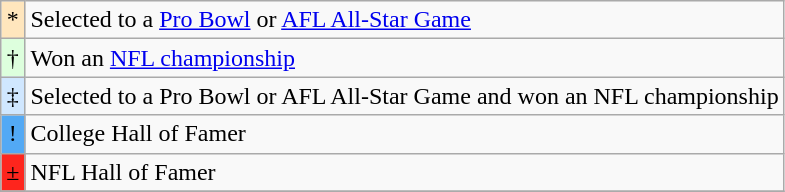<table class="wikitable">
<tr>
<td style="background-color:#FFE6BD" align="center">*</td>
<td colspan="5">Selected to a <a href='#'>Pro Bowl</a> or <a href='#'>AFL All-Star Game</a></td>
</tr>
<tr>
<td style="background-color:#DDFFDD" align="center">†</td>
<td colspan="5">Won an <a href='#'>NFL championship</a></td>
</tr>
<tr>
<td style="background-color:#D0E7FF" align="center">‡</td>
<td colspan="5">Selected to a Pro Bowl or AFL All-Star Game and won an NFL championship</td>
</tr>
<tr>
<td style="background-color:#52A9F5" align="center">!</td>
<td colspan="5">College Hall of Famer</td>
</tr>
<tr>
<td style="background-color:#fe251d" align="center">±</td>
<td colspan="5">NFL Hall of Famer</td>
</tr>
<tr>
</tr>
</table>
